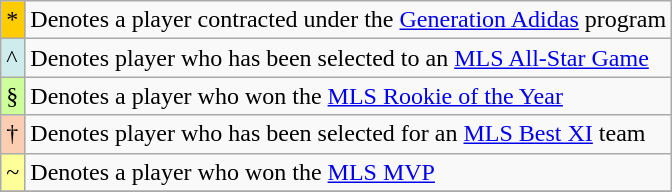<table class="wikitable">
<tr>
<td style="background:#FFCC00">*</td>
<td>Denotes a player contracted under the <a href='#'>Generation Adidas</a> program</td>
</tr>
<tr>
<td style="background:#CFECEC">^</td>
<td>Denotes player who has been selected to an <a href='#'>MLS All-Star Game</a></td>
</tr>
<tr>
<td style="background:#CCFF99">§</td>
<td>Denotes a player who won the <a href='#'>MLS Rookie of the Year</a></td>
</tr>
<tr>
<td style="background: #FBCEB1">†</td>
<td>Denotes player who has been selected for an <a href='#'>MLS Best XI</a> team</td>
</tr>
<tr>
<td style="background:#FFFF99">~</td>
<td>Denotes a player who won the <a href='#'>MLS MVP</a></td>
</tr>
<tr>
</tr>
</table>
